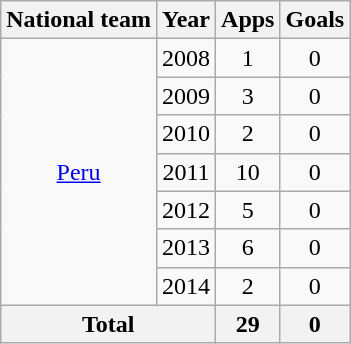<table class="wikitable" style="text-align:center">
<tr>
<th>National team</th>
<th>Year</th>
<th>Apps</th>
<th>Goals</th>
</tr>
<tr>
<td rowspan="7"><a href='#'>Peru</a></td>
<td>2008</td>
<td>1</td>
<td>0</td>
</tr>
<tr>
<td>2009</td>
<td>3</td>
<td>0</td>
</tr>
<tr>
<td>2010</td>
<td>2</td>
<td>0</td>
</tr>
<tr>
<td>2011</td>
<td>10</td>
<td>0</td>
</tr>
<tr>
<td>2012</td>
<td>5</td>
<td>0</td>
</tr>
<tr>
<td>2013</td>
<td>6</td>
<td>0</td>
</tr>
<tr>
<td>2014</td>
<td>2</td>
<td>0</td>
</tr>
<tr>
<th colspan="2">Total</th>
<th>29</th>
<th>0</th>
</tr>
</table>
